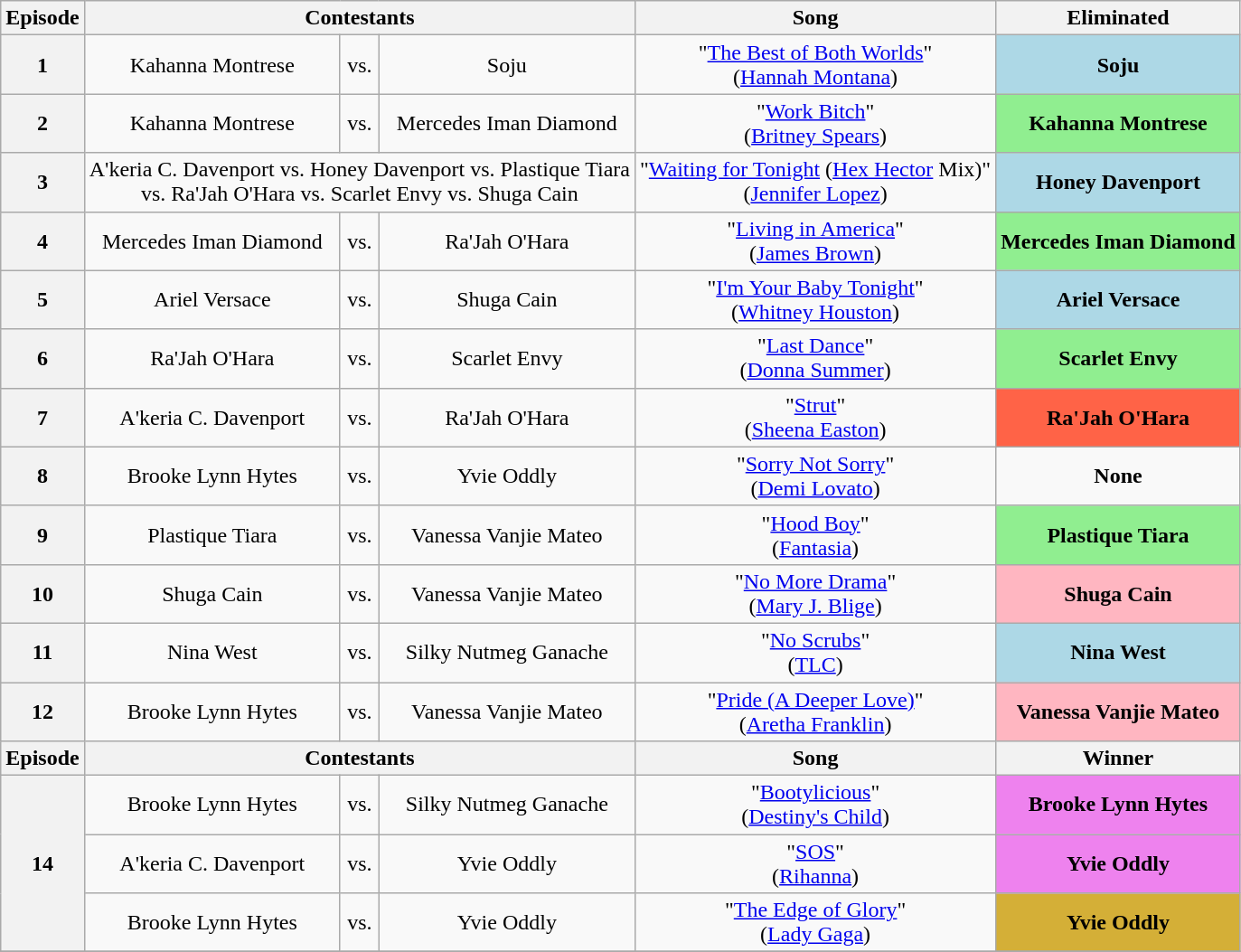<table class="wikitable" style="text-align:center">
<tr>
<th scope="col">Episode</th>
<th scope="col" colspan="3">Contestants</th>
<th scope="col">Song</th>
<th scope="col">Eliminated</th>
</tr>
<tr>
<th scope="row">1</th>
<td>Kahanna Montrese</td>
<td>vs.</td>
<td>Soju</td>
<td>"<a href='#'>The Best of Both Worlds</a>"<br>(<a href='#'>Hannah Montana</a>)</td>
<td bgcolor="lightblue"><strong>Soju</strong></td>
</tr>
<tr>
<th scope="row">2</th>
<td>Kahanna Montrese</td>
<td>vs.</td>
<td>Mercedes Iman Diamond</td>
<td>"<a href='#'>Work Bitch</a>"<br>(<a href='#'>Britney Spears</a>)</td>
<td bgcolor="lightgreen"><strong>Kahanna Montrese</strong></td>
</tr>
<tr>
<th scope="row">3</th>
<td nowrap colspan="3">A'keria C. Davenport vs. Honey Davenport vs. Plastique Tiara<br>vs. Ra'Jah O'Hara vs. Scarlet Envy vs. Shuga Cain</td>
<td nowrap>"<a href='#'>Waiting for Tonight</a> (<a href='#'>Hex Hector</a> Mix)"<br>(<a href='#'>Jennifer Lopez</a>)</td>
<td bgcolor="lightblue"><strong>Honey Davenport</strong></td>
</tr>
<tr>
<th scope="row">4</th>
<td>Mercedes Iman Diamond</td>
<td>vs.</td>
<td>Ra'Jah O'Hara</td>
<td>"<a href='#'>Living in America</a>"<br>(<a href='#'>James Brown</a>)</td>
<td bgcolor="lightgreen" nowrap><strong>Mercedes Iman Diamond</strong></td>
</tr>
<tr>
<th scope="row">5</th>
<td>Ariel Versace</td>
<td>vs.</td>
<td>Shuga Cain</td>
<td>"<a href='#'>I'm Your Baby Tonight</a>"<br>(<a href='#'>Whitney Houston</a>)</td>
<td bgcolor="lightblue"><strong>Ariel Versace</strong></td>
</tr>
<tr>
<th scope="row">6</th>
<td>Ra'Jah O'Hara</td>
<td>vs.</td>
<td>Scarlet Envy</td>
<td>"<a href='#'>Last Dance</a>"<br>(<a href='#'>Donna Summer</a>)</td>
<td bgcolor="lightgreen"><strong>Scarlet Envy</strong></td>
</tr>
<tr>
<th scope="row">7</th>
<td>A'keria C. Davenport</td>
<td>vs.</td>
<td>Ra'Jah O'Hara</td>
<td>"<a href='#'>Strut</a>"<br>(<a href='#'>Sheena Easton</a>)</td>
<td bgcolor="tomato"><strong>Ra'Jah O'Hara</strong></td>
</tr>
<tr>
<th scope="row">8</th>
<td>Brooke Lynn Hytes</td>
<td>vs.</td>
<td>Yvie Oddly</td>
<td>"<a href='#'>Sorry Not Sorry</a>"<br>(<a href='#'>Demi Lovato</a>)</td>
<td><strong>None</strong></td>
</tr>
<tr>
<th scope="row">9</th>
<td>Plastique Tiara</td>
<td>vs.</td>
<td>Vanessa Vanjie Mateo</td>
<td>"<a href='#'>Hood Boy</a>"<br>(<a href='#'>Fantasia</a>)</td>
<td bgcolor="lightgreen"><strong>Plastique Tiara</strong></td>
</tr>
<tr>
<th scope="row">10</th>
<td>Shuga Cain</td>
<td>vs.</td>
<td>Vanessa Vanjie Mateo</td>
<td>"<a href='#'>No More Drama</a>"<br>(<a href='#'>Mary J. Blige</a>)</td>
<td bgcolor="lightpink"><strong>Shuga Cain</strong></td>
</tr>
<tr>
<th scope="row">11</th>
<td>Nina West</td>
<td>vs.</td>
<td>Silky Nutmeg Ganache</td>
<td>"<a href='#'>No Scrubs</a>"<br>(<a href='#'>TLC</a>)</td>
<td bgcolor="lightblue"><strong>Nina West</strong></td>
</tr>
<tr>
<th scope="row">12</th>
<td>Brooke Lynn Hytes</td>
<td>vs.</td>
<td>Vanessa Vanjie Mateo</td>
<td>"<a href='#'>Pride (A Deeper Love)</a>"<br>(<a href='#'>Aretha Franklin</a>)</td>
<td bgcolor="lightpink"><strong>Vanessa Vanjie Mateo</strong></td>
</tr>
<tr>
<th scope="col">Episode</th>
<th scope="col" colspan="3">Contestants</th>
<th scope="col">Song</th>
<th scope="col">Winner</th>
</tr>
<tr>
<th scope="row" rowspan="3">14</th>
<td>Brooke Lynn Hytes</td>
<td>vs.</td>
<td>Silky Nutmeg Ganache</td>
<td>"<a href='#'>Bootylicious</a>"<br>(<a href='#'>Destiny's Child</a>)</td>
<td bgcolor="violet"><strong>Brooke Lynn Hytes</strong></td>
</tr>
<tr>
<td>A'keria C. Davenport</td>
<td>vs.</td>
<td>Yvie Oddly</td>
<td>"<a href='#'>SOS</a>"<br>(<a href='#'>Rihanna</a>)</td>
<td bgcolor="violet"><strong>Yvie Oddly</strong></td>
</tr>
<tr>
<td>Brooke Lynn Hytes</td>
<td>vs.</td>
<td>Yvie Oddly</td>
<td>"<a href='#'>The Edge of Glory</a>"<br>(<a href='#'>Lady Gaga</a>)</td>
<td bgcolor="#D4AF37"><strong>Yvie Oddly</strong></td>
</tr>
<tr>
</tr>
</table>
